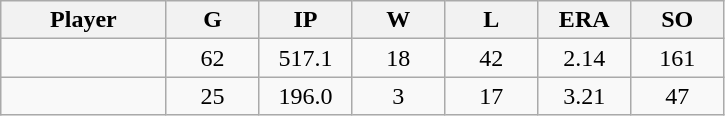<table class="wikitable sortable">
<tr>
<th bgcolor="#DDDDFF" width="16%">Player</th>
<th bgcolor="#DDDDFF" width="9%">G</th>
<th bgcolor="#DDDDFF" width="9%">IP</th>
<th bgcolor="#DDDDFF" width="9%">W</th>
<th bgcolor="#DDDDFF" width="9%">L</th>
<th bgcolor="#DDDDFF" width="9%">ERA</th>
<th bgcolor="#DDDDFF" width="9%">SO</th>
</tr>
<tr align="center">
<td></td>
<td>62</td>
<td>517.1</td>
<td>18</td>
<td>42</td>
<td>2.14</td>
<td>161</td>
</tr>
<tr align="center">
<td></td>
<td>25</td>
<td>196.0</td>
<td>3</td>
<td>17</td>
<td>3.21</td>
<td>47</td>
</tr>
</table>
